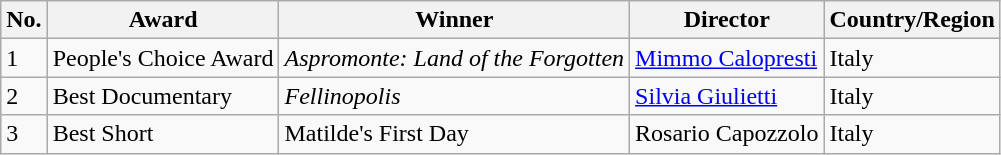<table class="wikitable">
<tr>
<th>No.</th>
<th>Award</th>
<th>Winner</th>
<th>Director</th>
<th>Country/Region</th>
</tr>
<tr>
<td>1</td>
<td>People's Choice Award</td>
<td><em>Aspromonte: Land of the Forgotten</em></td>
<td><a href='#'>Mimmo Calopresti</a></td>
<td>Italy</td>
</tr>
<tr>
<td>2</td>
<td>Best Documentary</td>
<td><em>Fellinopolis</em></td>
<td><a href='#'>Silvia Giulietti</a></td>
<td>Italy</td>
</tr>
<tr>
<td>3</td>
<td>Best Short</td>
<td>Matilde's First Day</td>
<td>Rosario Capozzolo</td>
<td>Italy</td>
</tr>
</table>
